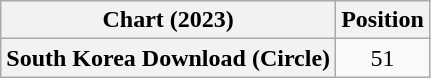<table class="wikitable plainrowheaders" style="text-align:center">
<tr>
<th scope="col">Chart (2023)</th>
<th scope="col">Position</th>
</tr>
<tr>
<th scope="row">South Korea Download (Circle)</th>
<td>51</td>
</tr>
</table>
